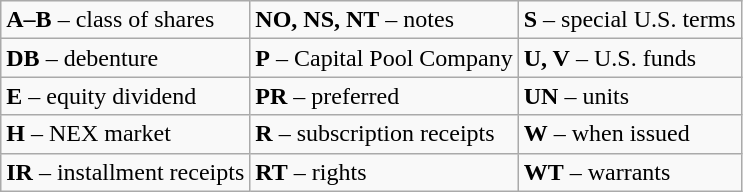<table class="wikitable">
<tr>
<td><strong>A–B</strong> – class of shares</td>
<td><strong>NO, NS, NT</strong> – notes</td>
<td><strong>S</strong> – special U.S. terms</td>
</tr>
<tr>
<td><strong>DB</strong> – debenture</td>
<td><strong>P</strong> – Capital Pool Company</td>
<td><strong>U, V</strong> – U.S. funds</td>
</tr>
<tr>
<td><strong>E</strong> – equity dividend</td>
<td><strong>PR</strong> – preferred</td>
<td><strong>UN</strong> – units</td>
</tr>
<tr>
<td><strong>H</strong> – NEX market</td>
<td><strong>R</strong> – subscription receipts</td>
<td><strong>W</strong> – when issued</td>
</tr>
<tr>
<td><strong>IR</strong> – installment receipts</td>
<td><strong>RT</strong> – rights</td>
<td><strong>WT</strong> – warrants</td>
</tr>
</table>
